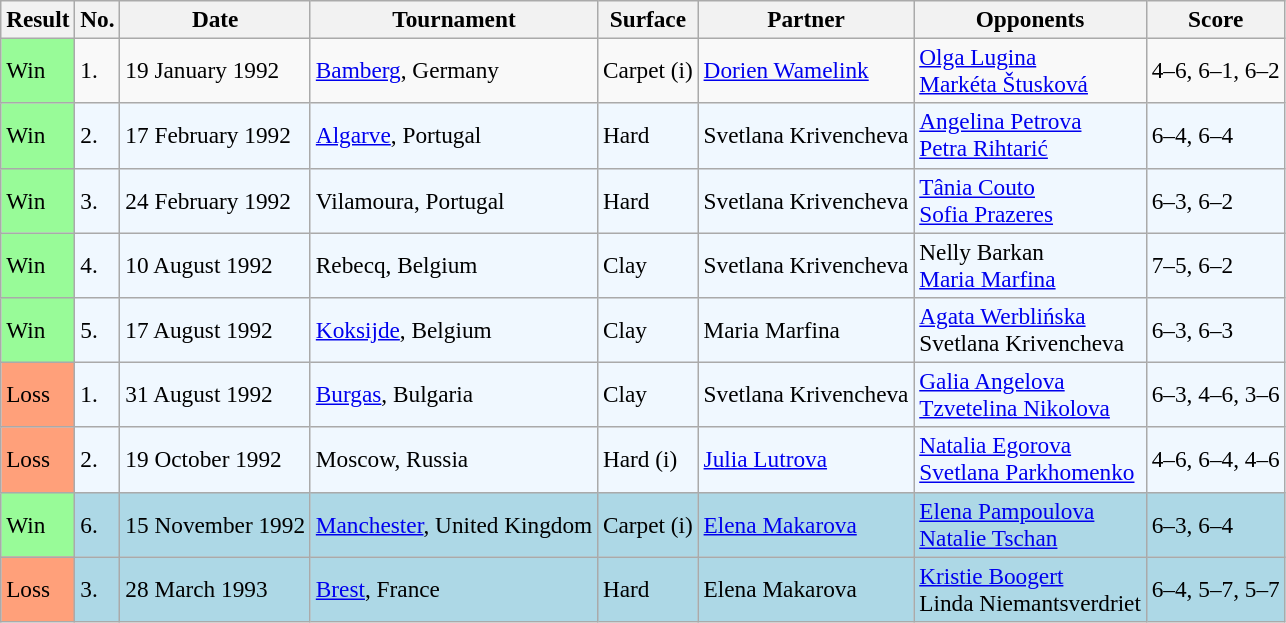<table class="sortable wikitable" style="font-size:97%;">
<tr>
<th>Result</th>
<th>No.</th>
<th>Date</th>
<th>Tournament</th>
<th>Surface</th>
<th>Partner</th>
<th>Opponents</th>
<th class="unsortable">Score</th>
</tr>
<tr>
<td style="background:#98fb98;">Win</td>
<td>1.</td>
<td>19 January 1992</td>
<td><a href='#'>Bamberg</a>, Germany</td>
<td>Carpet (i)</td>
<td> <a href='#'>Dorien Wamelink</a></td>
<td> <a href='#'>Olga Lugina</a> <br>  <a href='#'>Markéta Štusková</a></td>
<td>4–6, 6–1, 6–2</td>
</tr>
<tr bgcolor=f0f8ff>
<td style="background:#98fb98;">Win</td>
<td>2.</td>
<td>17 February 1992</td>
<td><a href='#'>Algarve</a>, Portugal</td>
<td>Hard</td>
<td> Svetlana Krivencheva</td>
<td> <a href='#'>Angelina Petrova</a> <br>  <a href='#'>Petra Rihtarić</a></td>
<td>6–4, 6–4</td>
</tr>
<tr bgcolor=f0f8ff>
<td style="background:#98fb98;">Win</td>
<td>3.</td>
<td>24 February 1992</td>
<td>Vilamoura, Portugal</td>
<td>Hard</td>
<td> Svetlana Krivencheva</td>
<td> <a href='#'>Tânia Couto</a> <br>  <a href='#'>Sofia Prazeres</a></td>
<td>6–3, 6–2</td>
</tr>
<tr bgcolor=f0f8ff>
<td style="background:#98fb98;">Win</td>
<td>4.</td>
<td>10 August 1992</td>
<td>Rebecq, Belgium</td>
<td>Clay</td>
<td> Svetlana Krivencheva</td>
<td> Nelly Barkan <br>  <a href='#'>Maria Marfina</a></td>
<td>7–5, 6–2</td>
</tr>
<tr bgcolor=f0f8ff>
<td style="background:#98fb98;">Win</td>
<td>5.</td>
<td>17 August 1992</td>
<td><a href='#'>Koksijde</a>, Belgium</td>
<td>Clay</td>
<td> Maria Marfina</td>
<td> <a href='#'>Agata Werblińska</a> <br>  Svetlana Krivencheva</td>
<td>6–3, 6–3</td>
</tr>
<tr bgcolor=f0f8ff>
<td style="background:#ffa07a;">Loss</td>
<td>1.</td>
<td>31 August 1992</td>
<td><a href='#'>Burgas</a>, Bulgaria</td>
<td>Clay</td>
<td> Svetlana Krivencheva</td>
<td> <a href='#'>Galia Angelova</a> <br>  <a href='#'>Tzvetelina Nikolova</a></td>
<td>6–3, 4–6, 3–6</td>
</tr>
<tr style="background:#f0f8ff;">
<td style="background:#ffa07a;">Loss</td>
<td>2.</td>
<td>19 October 1992</td>
<td>Moscow, Russia</td>
<td>Hard (i)</td>
<td> <a href='#'>Julia Lutrova</a></td>
<td> <a href='#'>Natalia Egorova</a> <br>  <a href='#'>Svetlana Parkhomenko</a></td>
<td>4–6, 6–4, 4–6</td>
</tr>
<tr bgcolor="lightblue">
<td style="background:#98fb98;">Win</td>
<td>6.</td>
<td>15 November 1992</td>
<td><a href='#'>Manchester</a>, United Kingdom</td>
<td>Carpet (i)</td>
<td> <a href='#'>Elena Makarova</a></td>
<td> <a href='#'>Elena Pampoulova</a> <br>  <a href='#'>Natalie Tschan</a></td>
<td>6–3, 6–4</td>
</tr>
<tr bgcolor="lightblue">
<td style="background:#ffa07a;">Loss</td>
<td>3.</td>
<td>28 March 1993</td>
<td><a href='#'>Brest</a>, France</td>
<td>Hard</td>
<td> Elena Makarova</td>
<td> <a href='#'>Kristie Boogert</a> <br>  Linda Niemantsverdriet</td>
<td>6–4, 5–7, 5–7</td>
</tr>
</table>
